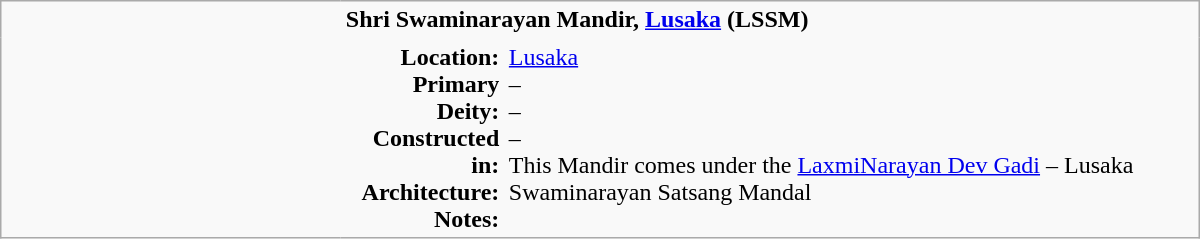<table class="wikitable plain" border="0" width="800">
<tr>
<td width="220px" rowspan="2" style="border:none;"></td>
<td valign="top" colspan=2 style="border:none;"><strong>Shri Swaminarayan Mandir, <a href='#'>Lusaka</a> (LSSM)</strong></td>
</tr>
<tr>
<td valign="top" style="text-align:right; border:none;"><strong>Location:</strong><br><strong>Primary Deity:</strong><br><strong>Constructed in:</strong><br><strong>Architecture:</strong><br><strong>Notes:</strong></td>
<td valign="top" style="border:none;"><a href='#'>Lusaka</a> <br>– <br>– <br>– <br>This Mandir comes under the <a href='#'>LaxmiNarayan Dev Gadi</a> – Lusaka Swaminarayan Satsang Mandal</td>
</tr>
</table>
